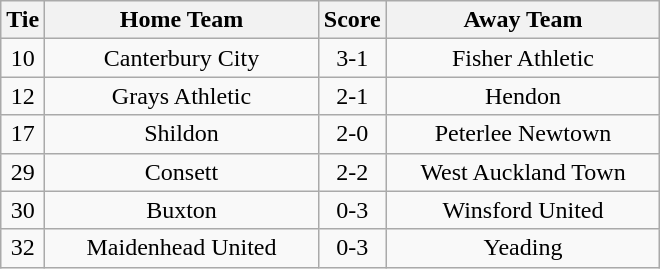<table class="wikitable" style="text-align:center;">
<tr>
<th width=20>Tie</th>
<th width=175>Home Team</th>
<th width=20>Score</th>
<th width=175>Away Team</th>
</tr>
<tr>
<td>10</td>
<td>Canterbury City</td>
<td>3-1</td>
<td>Fisher Athletic</td>
</tr>
<tr>
<td>12</td>
<td>Grays Athletic</td>
<td>2-1</td>
<td>Hendon</td>
</tr>
<tr>
<td>17</td>
<td>Shildon</td>
<td>2-0</td>
<td>Peterlee Newtown</td>
</tr>
<tr>
<td>29</td>
<td>Consett</td>
<td>2-2</td>
<td>West Auckland Town</td>
</tr>
<tr>
<td>30</td>
<td>Buxton</td>
<td>0-3</td>
<td>Winsford United</td>
</tr>
<tr>
<td>32</td>
<td>Maidenhead United</td>
<td>0-3</td>
<td>Yeading</td>
</tr>
</table>
